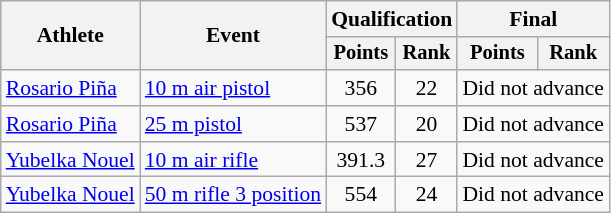<table class="wikitable" style="font-size:90%">
<tr>
<th rowspan=2>Athlete</th>
<th rowspan=2>Event</th>
<th colspan=2>Qualification</th>
<th colspan=2>Final</th>
</tr>
<tr style="font-size:95%">
<th>Points</th>
<th>Rank</th>
<th>Points</th>
<th>Rank</th>
</tr>
<tr align=center>
<td align=left><a href='#'>Rosario Piña</a></td>
<td align=left><a href='#'>10 m air pistol</a></td>
<td>356</td>
<td>22</td>
<td colspan=2>Did not advance</td>
</tr>
<tr align=center>
<td align=left><a href='#'>Rosario Piña</a></td>
<td align=left><a href='#'>25 m pistol</a></td>
<td>537</td>
<td>20</td>
<td colspan=2>Did not advance</td>
</tr>
<tr align=center>
<td align=left><a href='#'>Yubelka Nouel</a></td>
<td align=left><a href='#'>10 m air rifle</a></td>
<td>391.3</td>
<td>27</td>
<td colspan=2>Did not advance</td>
</tr>
<tr align=center>
<td align=left><a href='#'>Yubelka Nouel</a></td>
<td align=left><a href='#'>50 m rifle 3 position</a></td>
<td>554</td>
<td>24</td>
<td colspan=2>Did not advance</td>
</tr>
</table>
